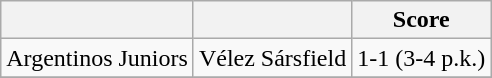<table class="wikitable" style="text-align: center;">
<tr>
<th></th>
<th></th>
<th>Score</th>
</tr>
<tr>
<td>Argentinos Juniors</td>
<td>Vélez Sársfield</td>
<td>1-1 (3-4 p.k.)</td>
</tr>
<tr>
</tr>
</table>
